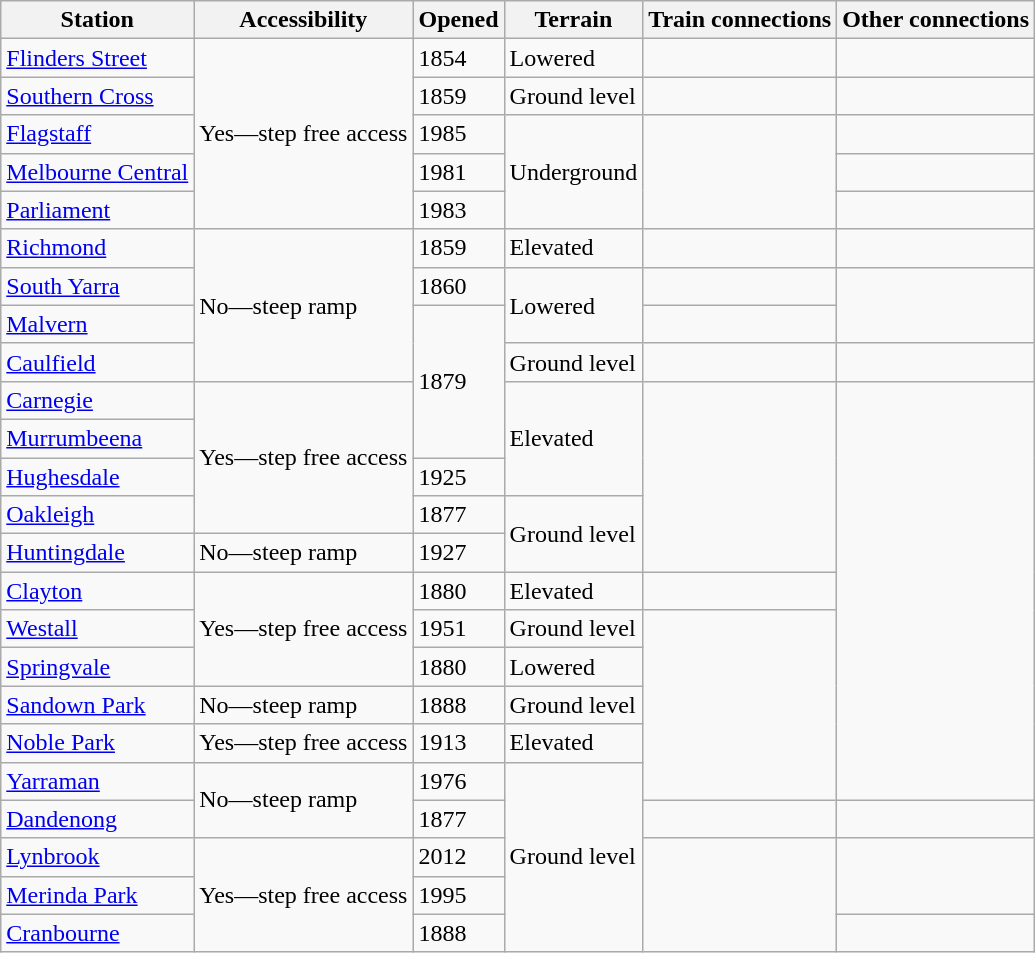<table class="wikitable">
<tr>
<th>Station</th>
<th>Accessibility</th>
<th>Opened</th>
<th>Terrain</th>
<th>Train connections</th>
<th>Other connections</th>
</tr>
<tr>
<td><a href='#'>Flinders Street</a></td>
<td rowspan="5">Yes—step free access</td>
<td>1854</td>
<td>Lowered</td>
<td></td>
<td> </td>
</tr>
<tr>
<td><a href='#'>Southern Cross</a></td>
<td>1859</td>
<td>Ground level</td>
<td></td>
<td>   </td>
</tr>
<tr>
<td><a href='#'>Flagstaff</a></td>
<td>1985</td>
<td rowspan="3">Underground</td>
<td rowspan="3"></td>
<td></td>
</tr>
<tr>
<td><a href='#'>Melbourne Central</a></td>
<td>1981</td>
<td> </td>
</tr>
<tr>
<td><a href='#'>Parliament</a></td>
<td>1983</td>
<td></td>
</tr>
<tr>
<td><a href='#'>Richmond</a></td>
<td rowspan="4">No—steep ramp</td>
<td>1859</td>
<td>Elevated</td>
<td></td>
<td> </td>
</tr>
<tr>
<td><a href='#'>South Yarra</a></td>
<td>1860</td>
<td rowspan="2">Lowered</td>
<td></td>
<td rowspan="2"></td>
</tr>
<tr>
<td><a href='#'>Malvern</a></td>
<td rowspan="4">1879</td>
<td></td>
</tr>
<tr>
<td><a href='#'>Caulfield</a></td>
<td>Ground level</td>
<td></td>
<td> </td>
</tr>
<tr>
<td><a href='#'>Carnegie</a></td>
<td rowspan="4">Yes—step free access</td>
<td rowspan="3">Elevated</td>
<td rowspan="5"></td>
<td rowspan="11"></td>
</tr>
<tr>
<td><a href='#'>Murrumbeena</a></td>
</tr>
<tr>
<td><a href='#'>Hughesdale</a></td>
<td>1925</td>
</tr>
<tr>
<td><a href='#'>Oakleigh</a></td>
<td>1877</td>
<td rowspan="2">Ground level</td>
</tr>
<tr>
<td><a href='#'>Huntingdale</a></td>
<td>No—steep ramp</td>
<td>1927</td>
</tr>
<tr>
<td><a href='#'>Clayton</a></td>
<td rowspan="3">Yes—step free access</td>
<td>1880</td>
<td>Elevated</td>
<td></td>
</tr>
<tr>
<td><a href='#'>Westall</a></td>
<td>1951</td>
<td>Ground level</td>
<td rowspan="5"></td>
</tr>
<tr>
<td><a href='#'>Springvale</a></td>
<td>1880</td>
<td>Lowered</td>
</tr>
<tr>
<td><a href='#'>Sandown Park</a></td>
<td>No—steep ramp</td>
<td>1888</td>
<td>Ground level</td>
</tr>
<tr>
<td><a href='#'>Noble Park</a></td>
<td>Yes—step free access</td>
<td>1913</td>
<td>Elevated</td>
</tr>
<tr>
<td><a href='#'>Yarraman</a></td>
<td rowspan="2">No—steep ramp</td>
<td>1976</td>
<td rowspan="5">Ground level</td>
</tr>
<tr>
<td><a href='#'>Dandenong</a></td>
<td>1877</td>
<td></td>
<td> </td>
</tr>
<tr>
<td><a href='#'>Lynbrook</a></td>
<td rowspan="3">Yes—step free access</td>
<td>2012</td>
<td rowspan="3"></td>
<td rowspan="2"></td>
</tr>
<tr>
<td><a href='#'>Merinda Park</a></td>
<td>1995</td>
</tr>
<tr>
<td><a href='#'>Cranbourne</a></td>
<td>1888</td>
<td> </td>
</tr>
</table>
